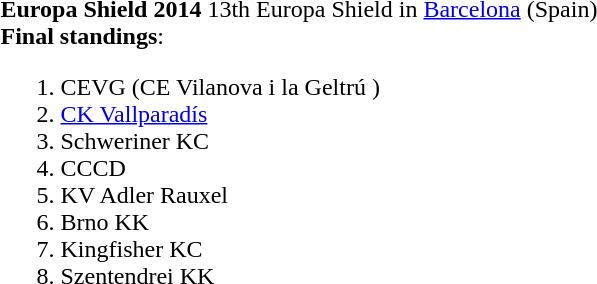<table>
<tr>
<td width="720" style="margin: 0 0 0 0" valig=top><br><strong>Europa Shield 2014</strong>
13th Europa Shield in <a href='#'>Barcelona</a> (Spain)<br><strong>Final standings</strong>:<ol><li>CEVG (CE Vilanova i la Geltrú ) </li><li><a href='#'>CK Vallparadís</a> </li><li>Schweriner KC </li><li>CCCD </li><li>KV Adler Rauxel </li><li>Brno KK </li><li>Kingfisher KC </li><li>Szentendrei KK </li></ol></td>
</tr>
</table>
